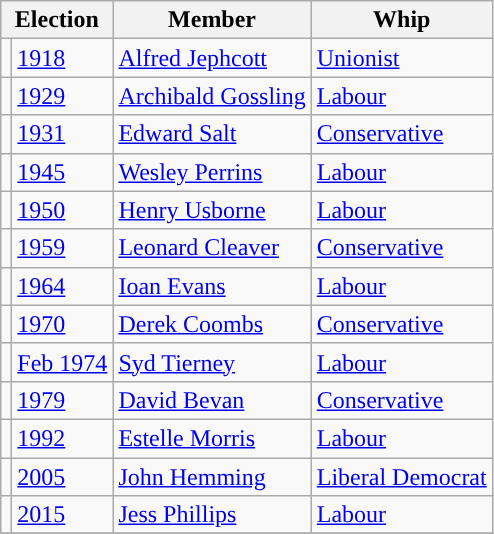<table class="wikitable">
<tr>
<th colspan=2>Election</th>
<th>Member</th>
<th>Whip</th>
</tr>
<tr>
<td style="color:inherit;background-color: "></td>
<td><a href='#'>1918</a></td>
<td><a href='#'>Alfred Jephcott</a></td>
<td><a href='#'>Unionist</a></td>
</tr>
<tr>
<td style="color:inherit;background-color: "></td>
<td><a href='#'>1929</a></td>
<td><a href='#'>Archibald Gossling</a></td>
<td><a href='#'>Labour</a></td>
</tr>
<tr>
<td style="color:inherit;background-color: "></td>
<td><a href='#'>1931</a></td>
<td><a href='#'>Edward Salt</a></td>
<td><a href='#'>Conservative</a></td>
</tr>
<tr>
<td style="color:inherit;background-color: "></td>
<td><a href='#'>1945</a></td>
<td><a href='#'>Wesley Perrins</a></td>
<td><a href='#'>Labour</a></td>
</tr>
<tr>
<td style="color:inherit;background-color: "></td>
<td><a href='#'>1950</a></td>
<td><a href='#'>Henry Usborne</a></td>
<td><a href='#'>Labour</a></td>
</tr>
<tr>
<td style="color:inherit;background-color: "></td>
<td><a href='#'>1959</a></td>
<td><a href='#'>Leonard Cleaver</a></td>
<td><a href='#'>Conservative</a></td>
</tr>
<tr>
<td style="color:inherit;background-color: "></td>
<td><a href='#'>1964</a></td>
<td><a href='#'>Ioan Evans</a></td>
<td><a href='#'>Labour</a></td>
</tr>
<tr>
<td style="color:inherit;background-color: "></td>
<td><a href='#'>1970</a></td>
<td><a href='#'>Derek Coombs</a></td>
<td><a href='#'>Conservative</a></td>
</tr>
<tr>
<td style="color:inherit;background-color: "></td>
<td><a href='#'>Feb 1974</a></td>
<td><a href='#'>Syd Tierney</a></td>
<td><a href='#'>Labour</a></td>
</tr>
<tr>
<td style="color:inherit;background-color: "></td>
<td><a href='#'>1979</a></td>
<td><a href='#'>David Bevan</a></td>
<td><a href='#'>Conservative</a></td>
</tr>
<tr>
<td style="color:inherit;background-color: "></td>
<td><a href='#'>1992</a></td>
<td><a href='#'>Estelle Morris</a></td>
<td><a href='#'>Labour</a></td>
</tr>
<tr>
<td style="color:inherit;background-color: "></td>
<td><a href='#'>2005</a></td>
<td><a href='#'>John Hemming</a></td>
<td><a href='#'>Liberal Democrat</a></td>
</tr>
<tr>
<td style="color:inherit;background-color: "></td>
<td><a href='#'>2015</a></td>
<td><a href='#'>Jess Phillips</a></td>
<td><a href='#'>Labour</a></td>
</tr>
<tr>
</tr>
</table>
